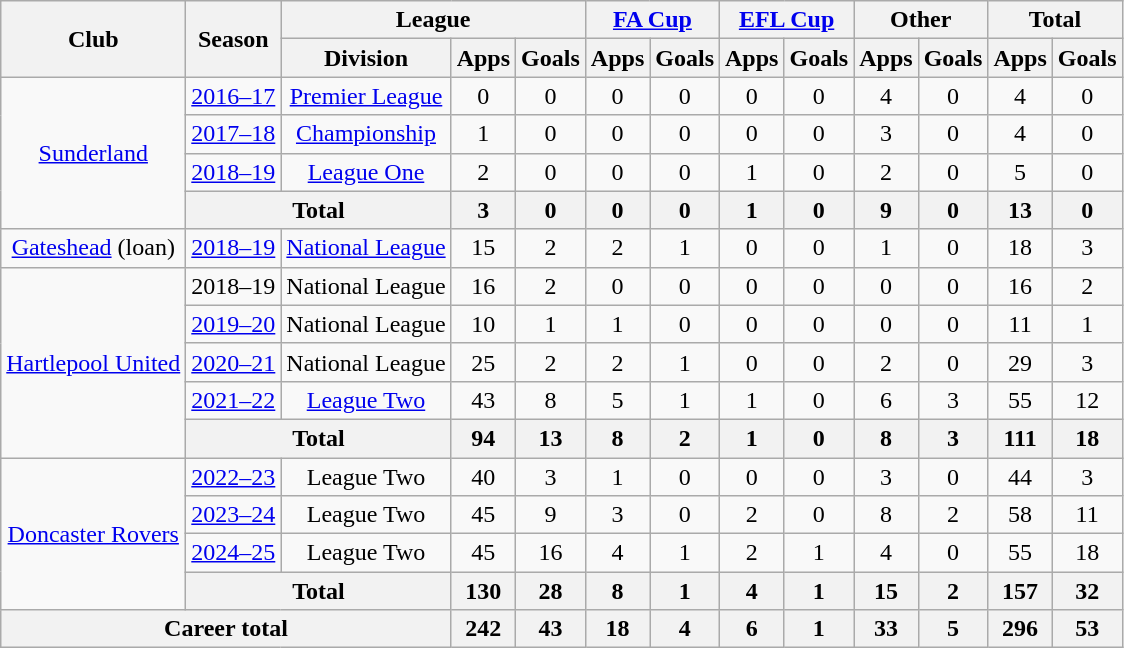<table class="wikitable" style="text-align: center;">
<tr>
<th rowspan="2">Club</th>
<th rowspan="2">Season</th>
<th colspan="3">League</th>
<th colspan="2"><a href='#'>FA Cup</a></th>
<th colspan="2"><a href='#'>EFL Cup</a></th>
<th colspan="2">Other</th>
<th colspan="2">Total</th>
</tr>
<tr>
<th>Division</th>
<th>Apps</th>
<th>Goals</th>
<th>Apps</th>
<th>Goals</th>
<th>Apps</th>
<th>Goals</th>
<th>Apps</th>
<th>Goals</th>
<th>Apps</th>
<th>Goals</th>
</tr>
<tr>
<td rowspan="4"><a href='#'>Sunderland</a></td>
<td><a href='#'>2016–17</a></td>
<td><a href='#'>Premier League</a></td>
<td>0</td>
<td>0</td>
<td>0</td>
<td>0</td>
<td>0</td>
<td>0</td>
<td>4</td>
<td>0</td>
<td>4</td>
<td>0</td>
</tr>
<tr>
<td><a href='#'>2017–18</a></td>
<td><a href='#'>Championship</a></td>
<td>1</td>
<td>0</td>
<td>0</td>
<td>0</td>
<td>0</td>
<td>0</td>
<td>3</td>
<td>0</td>
<td>4</td>
<td>0</td>
</tr>
<tr>
<td><a href='#'>2018–19</a></td>
<td><a href='#'>League One</a></td>
<td>2</td>
<td>0</td>
<td>0</td>
<td>0</td>
<td>1</td>
<td>0</td>
<td>2</td>
<td>0</td>
<td>5</td>
<td>0</td>
</tr>
<tr>
<th colspan="2">Total</th>
<th>3</th>
<th>0</th>
<th>0</th>
<th>0</th>
<th>1</th>
<th>0</th>
<th>9</th>
<th>0</th>
<th>13</th>
<th>0</th>
</tr>
<tr>
<td><a href='#'>Gateshead</a> (loan)</td>
<td><a href='#'>2018–19</a></td>
<td><a href='#'>National League</a></td>
<td>15</td>
<td>2</td>
<td>2</td>
<td>1</td>
<td>0</td>
<td>0</td>
<td>1</td>
<td>0</td>
<td>18</td>
<td>3</td>
</tr>
<tr>
<td rowspan="5"><a href='#'>Hartlepool United</a></td>
<td>2018–19</td>
<td>National League</td>
<td>16</td>
<td>2</td>
<td>0</td>
<td>0</td>
<td>0</td>
<td>0</td>
<td>0</td>
<td>0</td>
<td>16</td>
<td>2</td>
</tr>
<tr>
<td><a href='#'>2019–20</a></td>
<td>National League</td>
<td>10</td>
<td>1</td>
<td>1</td>
<td>0</td>
<td>0</td>
<td>0</td>
<td>0</td>
<td>0</td>
<td>11</td>
<td>1</td>
</tr>
<tr>
<td><a href='#'>2020–21</a></td>
<td>National League</td>
<td>25</td>
<td>2</td>
<td>2</td>
<td>1</td>
<td>0</td>
<td>0</td>
<td>2</td>
<td>0</td>
<td>29</td>
<td>3</td>
</tr>
<tr>
<td><a href='#'>2021–22</a></td>
<td><a href='#'>League Two</a></td>
<td>43</td>
<td>8</td>
<td>5</td>
<td>1</td>
<td>1</td>
<td>0</td>
<td>6</td>
<td>3</td>
<td>55</td>
<td>12</td>
</tr>
<tr>
<th colspan="2">Total</th>
<th>94</th>
<th>13</th>
<th>8</th>
<th>2</th>
<th>1</th>
<th>0</th>
<th>8</th>
<th>3</th>
<th>111</th>
<th>18</th>
</tr>
<tr>
<td rowspan="4"><a href='#'>Doncaster Rovers</a></td>
<td><a href='#'>2022–23</a></td>
<td>League Two</td>
<td>40</td>
<td>3</td>
<td>1</td>
<td>0</td>
<td>0</td>
<td>0</td>
<td>3</td>
<td>0</td>
<td>44</td>
<td>3</td>
</tr>
<tr>
<td><a href='#'>2023–24</a></td>
<td>League Two</td>
<td>45</td>
<td>9</td>
<td>3</td>
<td>0</td>
<td>2</td>
<td>0</td>
<td>8</td>
<td>2</td>
<td>58</td>
<td>11</td>
</tr>
<tr>
<td><a href='#'>2024–25</a></td>
<td>League Two</td>
<td>45</td>
<td>16</td>
<td>4</td>
<td>1</td>
<td>2</td>
<td>1</td>
<td>4</td>
<td>0</td>
<td>55</td>
<td>18</td>
</tr>
<tr>
<th colspan="2">Total</th>
<th>130</th>
<th>28</th>
<th>8</th>
<th>1</th>
<th>4</th>
<th>1</th>
<th>15</th>
<th>2</th>
<th>157</th>
<th>32</th>
</tr>
<tr>
<th colspan="3">Career total</th>
<th>242</th>
<th>43</th>
<th>18</th>
<th>4</th>
<th>6</th>
<th>1</th>
<th>33</th>
<th>5</th>
<th>296</th>
<th>53</th>
</tr>
</table>
